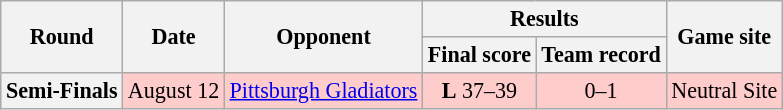<table class="wikitable" style="font-size: 92%;" "align=center">
<tr>
<th rowspan="2">Round</th>
<th rowspan="2">Date</th>
<th rowspan="2">Opponent</th>
<th colspan="2">Results</th>
<th rowspan="2">Game site</th>
</tr>
<tr>
<th>Final score</th>
<th>Team record</th>
</tr>
<tr style="background:#fcc">
<th>Semi-Finals</th>
<td style="text-align:center;">August 12</td>
<td style="text-align:center;"><a href='#'>Pittsburgh Gladiators</a></td>
<td style="text-align:center;"><strong>L</strong> 37–39</td>
<td style="text-align:center;">0–1</td>
<td style="text-align:center;">Neutral Site</td>
</tr>
</table>
